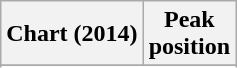<table class="wikitable sortable plainrowheaders" style="text-align:center">
<tr>
<th scope="col">Chart (2014)</th>
<th scope="col">Peak<br>position</th>
</tr>
<tr>
</tr>
<tr>
</tr>
<tr>
</tr>
</table>
